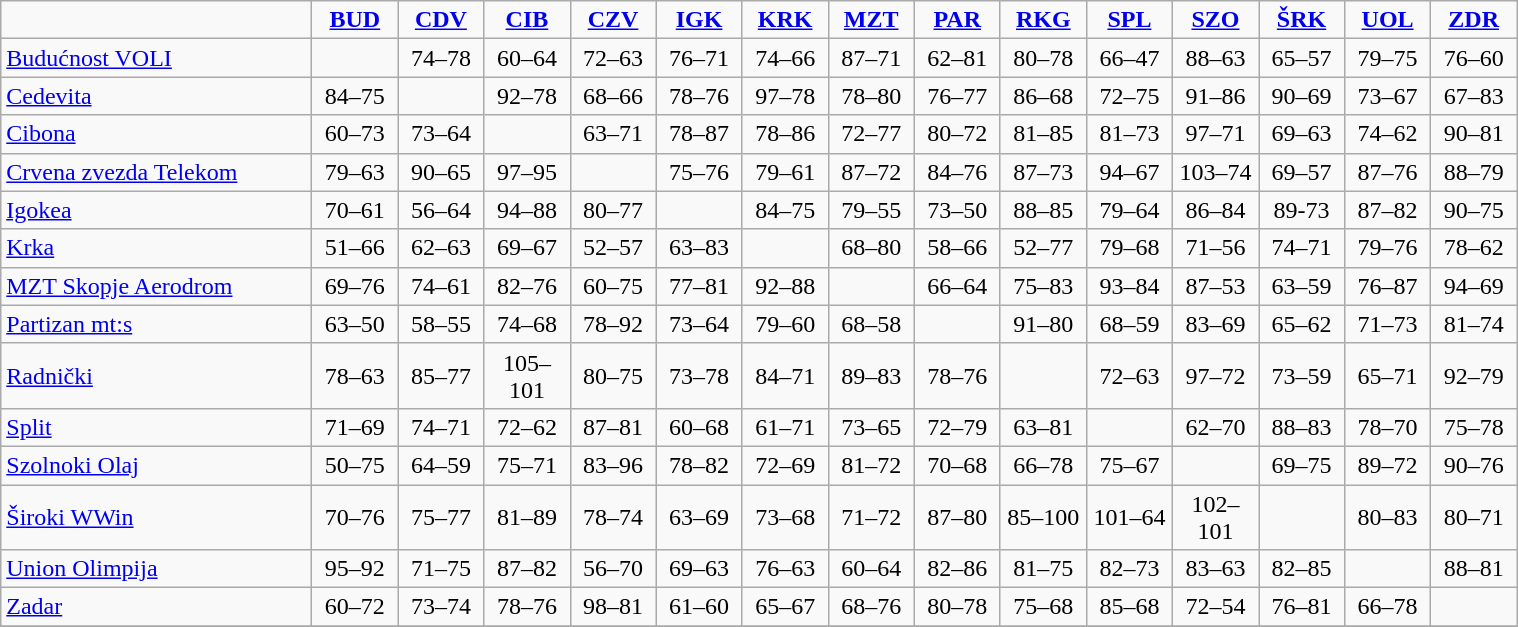<table style="text-align: center" class="wikitable">
<tr>
<td width=200></td>
<td width=50><strong><a href='#'>BUD</a></strong></td>
<td width=50><strong><a href='#'>CDV</a></strong></td>
<td width=50><strong><a href='#'>CIB</a></strong></td>
<td width=50><strong><a href='#'>CZV</a></strong></td>
<td width=50><strong><a href='#'>IGK</a></strong></td>
<td width=50><strong><a href='#'>KRK</a></strong></td>
<td width=50><strong><a href='#'>MZT</a></strong></td>
<td width=50><strong><a href='#'>PAR</a></strong></td>
<td width=50><strong><a href='#'>RKG</a></strong></td>
<td width=50><strong><a href='#'>SPL</a></strong></td>
<td width=50><strong><a href='#'>SZO</a></strong></td>
<td width=50><strong><a href='#'>ŠRK</a></strong></td>
<td width=50><strong><a href='#'>UOL</a></strong></td>
<td width=50><strong><a href='#'>ZDR</a></strong></td>
</tr>
<tr>
<td align=left> <a href='#'>Budućnost VOLI</a></td>
<td></td>
<td>74–78</td>
<td>60–64</td>
<td>72–63</td>
<td>76–71</td>
<td>74–66</td>
<td>87–71</td>
<td>62–81</td>
<td>80–78</td>
<td>66–47</td>
<td>88–63</td>
<td>65–57</td>
<td>79–75</td>
<td>76–60</td>
</tr>
<tr>
<td align=left> <a href='#'>Cedevita</a></td>
<td>84–75</td>
<td></td>
<td>92–78</td>
<td>68–66</td>
<td>78–76</td>
<td>97–78</td>
<td>78–80</td>
<td>76–77</td>
<td>86–68</td>
<td>72–75</td>
<td>91–86</td>
<td>90–69</td>
<td>73–67</td>
<td>67–83</td>
</tr>
<tr>
<td align=left> <a href='#'>Cibona</a></td>
<td>60–73</td>
<td>73–64</td>
<td></td>
<td>63–71</td>
<td>78–87</td>
<td>78–86</td>
<td>72–77</td>
<td>80–72</td>
<td>81–85</td>
<td>81–73</td>
<td>97–71</td>
<td>69–63</td>
<td>74–62</td>
<td>90–81</td>
</tr>
<tr>
<td align=left> <a href='#'>Crvena zvezda Telekom</a></td>
<td>79–63</td>
<td>90–65</td>
<td>97–95</td>
<td></td>
<td>75–76</td>
<td>79–61</td>
<td>87–72</td>
<td>84–76</td>
<td>87–73</td>
<td>94–67</td>
<td>103–74</td>
<td>69–57</td>
<td>87–76</td>
<td>88–79</td>
</tr>
<tr>
<td align=left> <a href='#'>Igokea</a></td>
<td>70–61</td>
<td>56–64</td>
<td>94–88</td>
<td>80–77</td>
<td></td>
<td>84–75</td>
<td>79–55</td>
<td>73–50</td>
<td>88–85</td>
<td>79–64</td>
<td>86–84</td>
<td>89-73</td>
<td>87–82</td>
<td>90–75</td>
</tr>
<tr>
<td align=left> <a href='#'>Krka</a></td>
<td>51–66</td>
<td>62–63</td>
<td>69–67</td>
<td>52–57</td>
<td>63–83</td>
<td></td>
<td>68–80</td>
<td>58–66</td>
<td>52–77</td>
<td>79–68</td>
<td>71–56</td>
<td>74–71</td>
<td>79–76</td>
<td>78–62</td>
</tr>
<tr>
<td align=left> <a href='#'>MZT Skopje Aerodrom</a></td>
<td>69–76</td>
<td>74–61</td>
<td>82–76</td>
<td>60–75</td>
<td>77–81</td>
<td>92–88</td>
<td></td>
<td>66–64</td>
<td>75–83</td>
<td>93–84</td>
<td>87–53</td>
<td>63–59</td>
<td>76–87</td>
<td>94–69</td>
</tr>
<tr>
<td align=left> <a href='#'>Partizan mt:s</a></td>
<td>63–50</td>
<td>58–55</td>
<td>74–68</td>
<td>78–92</td>
<td>73–64</td>
<td>79–60</td>
<td>68–58</td>
<td></td>
<td>91–80</td>
<td>68–59</td>
<td>83–69</td>
<td>65–62</td>
<td>71–73</td>
<td>81–74</td>
</tr>
<tr>
<td align=left> <a href='#'>Radnički</a></td>
<td>78–63</td>
<td>85–77</td>
<td>105–101</td>
<td>80–75</td>
<td>73–78</td>
<td>84–71</td>
<td>89–83</td>
<td>78–76</td>
<td></td>
<td>72–63</td>
<td>97–72</td>
<td>73–59</td>
<td>65–71</td>
<td>92–79</td>
</tr>
<tr>
<td align=left> <a href='#'>Split</a></td>
<td>71–69</td>
<td>74–71</td>
<td>72–62</td>
<td>87–81</td>
<td>60–68</td>
<td>61–71</td>
<td>73–65</td>
<td>72–79</td>
<td>63–81</td>
<td></td>
<td>62–70</td>
<td>88–83</td>
<td>78–70</td>
<td>75–78</td>
</tr>
<tr>
<td align=left> <a href='#'>Szolnoki Olaj</a></td>
<td>50–75</td>
<td>64–59</td>
<td>75–71</td>
<td>83–96</td>
<td>78–82</td>
<td>72–69</td>
<td>81–72</td>
<td>70–68</td>
<td>66–78</td>
<td>75–67</td>
<td></td>
<td>69–75</td>
<td>89–72</td>
<td>90–76</td>
</tr>
<tr>
<td align=left> <a href='#'>Široki WWin</a></td>
<td>70–76</td>
<td>75–77</td>
<td>81–89</td>
<td>78–74</td>
<td>63–69</td>
<td>73–68</td>
<td>71–72</td>
<td>87–80</td>
<td>85–100</td>
<td>101–64</td>
<td>102–101</td>
<td></td>
<td>80–83</td>
<td>80–71</td>
</tr>
<tr>
<td align=left> <a href='#'>Union Olimpija</a></td>
<td>95–92</td>
<td>71–75</td>
<td>87–82</td>
<td>56–70</td>
<td>69–63</td>
<td>76–63</td>
<td>60–64</td>
<td>82–86</td>
<td>81–75</td>
<td>82–73</td>
<td>83–63</td>
<td>82–85</td>
<td></td>
<td>88–81</td>
</tr>
<tr>
<td align=left> <a href='#'>Zadar</a></td>
<td>60–72</td>
<td>73–74</td>
<td>78–76</td>
<td>98–81</td>
<td>61–60</td>
<td>65–67</td>
<td>68–76</td>
<td>80–78</td>
<td>75–68</td>
<td>85–68</td>
<td>72–54</td>
<td>76–81</td>
<td>66–78</td>
<td></td>
</tr>
<tr>
</tr>
</table>
